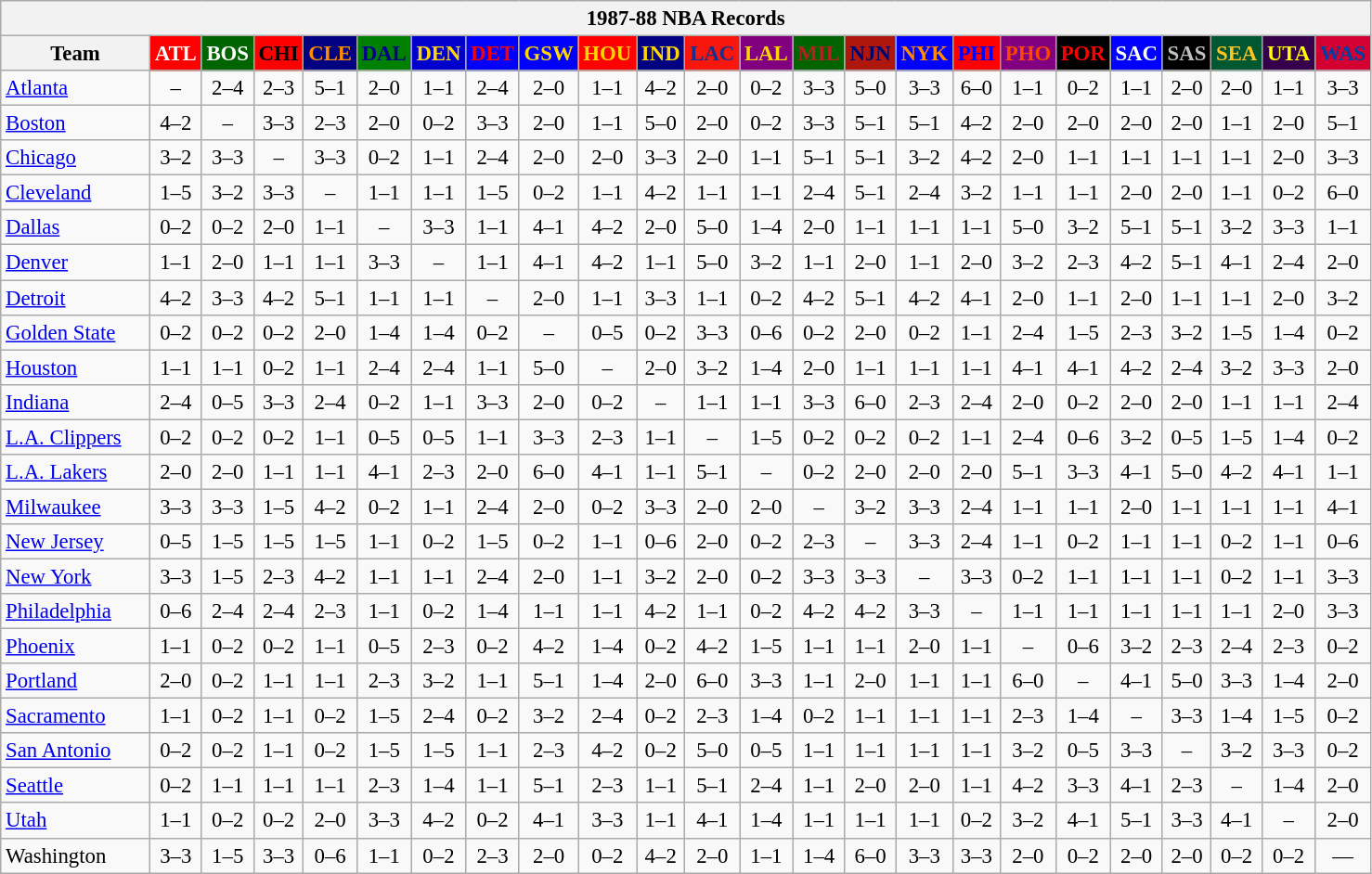<table class="wikitable" style="font-size:95%; text-align:center;">
<tr>
<th colspan=24>1987-88 NBA Records</th>
</tr>
<tr>
<th width=100>Team</th>
<th style="background:#FF0000;color:#FFFFFF;width=35">ATL</th>
<th style="background:#006400;color:#FFFFFF;width=35">BOS</th>
<th style="background:#FF0000;color:#000000;width=35">CHI</th>
<th style="background:#000080;color:#FF8C00;width=35">CLE</th>
<th style="background:#008000;color:#00008B;width=35">DAL</th>
<th style="background:#0000CD;color:#FFD700;width=35">DEN</th>
<th style="background:#0000FF;color:#FF0000;width=35">DET</th>
<th style="background:#0000FF;color:#FFD700;width=35">GSW</th>
<th style="background:#FF0000;color:#FFD700;width=35">HOU</th>
<th style="background:#000080;color:#FFD700;width=35">IND</th>
<th style="background:#F9160D;color:#1A2E8B;width=35">LAC</th>
<th style="background:#800080;color:#FFD700;width=35">LAL</th>
<th style="background:#006400;color:#B22222;width=35">MIL</th>
<th style="background:#B0170C;color:#00056D;width=35">NJN</th>
<th style="background:#0000FF;color:#FF8C00;width=35">NYK</th>
<th style="background:#FF0000;color:#0000FF;width=35">PHI</th>
<th style="background:#800080;color:#FF4500;width=35">PHO</th>
<th style="background:#000000;color:#FF0000;width=35">POR</th>
<th style="background:#0000FF;color:#FFFFFF;width=35">SAC</th>
<th style="background:#000000;color:#C0C0C0;width=35">SAS</th>
<th style="background:#005831;color:#FFC322;width=35">SEA</th>
<th style="background:#36004A;color:#FFFF00;width=35">UTA</th>
<th style="background:#D40032;color:#003EA4;width=35">WAS</th>
</tr>
<tr>
<td style="text-align:left;"><a href='#'>Atlanta</a></td>
<td>–</td>
<td>2–4</td>
<td>2–3</td>
<td>5–1</td>
<td>2–0</td>
<td>1–1</td>
<td>2–4</td>
<td>2–0</td>
<td>1–1</td>
<td>4–2</td>
<td>2–0</td>
<td>0–2</td>
<td>3–3</td>
<td>5–0</td>
<td>3–3</td>
<td>6–0</td>
<td>1–1</td>
<td>0–2</td>
<td>1–1</td>
<td>2–0</td>
<td>2–0</td>
<td>1–1</td>
<td>3–3</td>
</tr>
<tr>
<td style="text-align:left;"><a href='#'>Boston</a></td>
<td>4–2</td>
<td>–</td>
<td>3–3</td>
<td>2–3</td>
<td>2–0</td>
<td>0–2</td>
<td>3–3</td>
<td>2–0</td>
<td>1–1</td>
<td>5–0</td>
<td>2–0</td>
<td>0–2</td>
<td>3–3</td>
<td>5–1</td>
<td>5–1</td>
<td>4–2</td>
<td>2–0</td>
<td>2–0</td>
<td>2–0</td>
<td>2–0</td>
<td>1–1</td>
<td>2–0</td>
<td>5–1</td>
</tr>
<tr>
<td style="text-align:left;"><a href='#'>Chicago</a></td>
<td>3–2</td>
<td>3–3</td>
<td>–</td>
<td>3–3</td>
<td>0–2</td>
<td>1–1</td>
<td>2–4</td>
<td>2–0</td>
<td>2–0</td>
<td>3–3</td>
<td>2–0</td>
<td>1–1</td>
<td>5–1</td>
<td>5–1</td>
<td>3–2</td>
<td>4–2</td>
<td>2–0</td>
<td>1–1</td>
<td>1–1</td>
<td>1–1</td>
<td>1–1</td>
<td>2–0</td>
<td>3–3</td>
</tr>
<tr>
<td style="text-align:left;"><a href='#'>Cleveland</a></td>
<td>1–5</td>
<td>3–2</td>
<td>3–3</td>
<td>–</td>
<td>1–1</td>
<td>1–1</td>
<td>1–5</td>
<td>0–2</td>
<td>1–1</td>
<td>4–2</td>
<td>1–1</td>
<td>1–1</td>
<td>2–4</td>
<td>5–1</td>
<td>2–4</td>
<td>3–2</td>
<td>1–1</td>
<td>1–1</td>
<td>2–0</td>
<td>2–0</td>
<td>1–1</td>
<td>0–2</td>
<td>6–0</td>
</tr>
<tr>
<td style="text-align:left;"><a href='#'>Dallas</a></td>
<td>0–2</td>
<td>0–2</td>
<td>2–0</td>
<td>1–1</td>
<td>–</td>
<td>3–3</td>
<td>1–1</td>
<td>4–1</td>
<td>4–2</td>
<td>2–0</td>
<td>5–0</td>
<td>1–4</td>
<td>2–0</td>
<td>1–1</td>
<td>1–1</td>
<td>1–1</td>
<td>5–0</td>
<td>3–2</td>
<td>5–1</td>
<td>5–1</td>
<td>3–2</td>
<td>3–3</td>
<td>1–1</td>
</tr>
<tr>
<td style="text-align:left;"><a href='#'>Denver</a></td>
<td>1–1</td>
<td>2–0</td>
<td>1–1</td>
<td>1–1</td>
<td>3–3</td>
<td>–</td>
<td>1–1</td>
<td>4–1</td>
<td>4–2</td>
<td>1–1</td>
<td>5–0</td>
<td>3–2</td>
<td>1–1</td>
<td>2–0</td>
<td>1–1</td>
<td>2–0</td>
<td>3–2</td>
<td>2–3</td>
<td>4–2</td>
<td>5–1</td>
<td>4–1</td>
<td>2–4</td>
<td>2–0</td>
</tr>
<tr>
<td style="text-align:left;"><a href='#'>Detroit</a></td>
<td>4–2</td>
<td>3–3</td>
<td>4–2</td>
<td>5–1</td>
<td>1–1</td>
<td>1–1</td>
<td>–</td>
<td>2–0</td>
<td>1–1</td>
<td>3–3</td>
<td>1–1</td>
<td>0–2</td>
<td>4–2</td>
<td>5–1</td>
<td>4–2</td>
<td>4–1</td>
<td>2–0</td>
<td>1–1</td>
<td>2–0</td>
<td>1–1</td>
<td>1–1</td>
<td>2–0</td>
<td>3–2</td>
</tr>
<tr>
<td style="text-align:left;"><a href='#'>Golden State</a></td>
<td>0–2</td>
<td>0–2</td>
<td>0–2</td>
<td>2–0</td>
<td>1–4</td>
<td>1–4</td>
<td>0–2</td>
<td>–</td>
<td>0–5</td>
<td>0–2</td>
<td>3–3</td>
<td>0–6</td>
<td>0–2</td>
<td>2–0</td>
<td>0–2</td>
<td>1–1</td>
<td>2–4</td>
<td>1–5</td>
<td>2–3</td>
<td>3–2</td>
<td>1–5</td>
<td>1–4</td>
<td>0–2</td>
</tr>
<tr>
<td style="text-align:left;"><a href='#'>Houston</a></td>
<td>1–1</td>
<td>1–1</td>
<td>0–2</td>
<td>1–1</td>
<td>2–4</td>
<td>2–4</td>
<td>1–1</td>
<td>5–0</td>
<td>–</td>
<td>2–0</td>
<td>3–2</td>
<td>1–4</td>
<td>2–0</td>
<td>1–1</td>
<td>1–1</td>
<td>1–1</td>
<td>4–1</td>
<td>4–1</td>
<td>4–2</td>
<td>2–4</td>
<td>3–2</td>
<td>3–3</td>
<td>2–0</td>
</tr>
<tr>
<td style="text-align:left;"><a href='#'>Indiana</a></td>
<td>2–4</td>
<td>0–5</td>
<td>3–3</td>
<td>2–4</td>
<td>0–2</td>
<td>1–1</td>
<td>3–3</td>
<td>2–0</td>
<td>0–2</td>
<td>–</td>
<td>1–1</td>
<td>1–1</td>
<td>3–3</td>
<td>6–0</td>
<td>2–3</td>
<td>2–4</td>
<td>2–0</td>
<td>0–2</td>
<td>2–0</td>
<td>2–0</td>
<td>1–1</td>
<td>1–1</td>
<td>2–4</td>
</tr>
<tr>
<td style="text-align:left;"><a href='#'>L.A. Clippers</a></td>
<td>0–2</td>
<td>0–2</td>
<td>0–2</td>
<td>1–1</td>
<td>0–5</td>
<td>0–5</td>
<td>1–1</td>
<td>3–3</td>
<td>2–3</td>
<td>1–1</td>
<td>–</td>
<td>1–5</td>
<td>0–2</td>
<td>0–2</td>
<td>0–2</td>
<td>1–1</td>
<td>2–4</td>
<td>0–6</td>
<td>3–2</td>
<td>0–5</td>
<td>1–5</td>
<td>1–4</td>
<td>0–2</td>
</tr>
<tr>
<td style="text-align:left;"><a href='#'>L.A. Lakers</a></td>
<td>2–0</td>
<td>2–0</td>
<td>1–1</td>
<td>1–1</td>
<td>4–1</td>
<td>2–3</td>
<td>2–0</td>
<td>6–0</td>
<td>4–1</td>
<td>1–1</td>
<td>5–1</td>
<td>–</td>
<td>0–2</td>
<td>2–0</td>
<td>2–0</td>
<td>2–0</td>
<td>5–1</td>
<td>3–3</td>
<td>4–1</td>
<td>5–0</td>
<td>4–2</td>
<td>4–1</td>
<td>1–1</td>
</tr>
<tr>
<td style="text-align:left;"><a href='#'>Milwaukee</a></td>
<td>3–3</td>
<td>3–3</td>
<td>1–5</td>
<td>4–2</td>
<td>0–2</td>
<td>1–1</td>
<td>2–4</td>
<td>2–0</td>
<td>0–2</td>
<td>3–3</td>
<td>2–0</td>
<td>2–0</td>
<td>–</td>
<td>3–2</td>
<td>3–3</td>
<td>2–4</td>
<td>1–1</td>
<td>1–1</td>
<td>2–0</td>
<td>1–1</td>
<td>1–1</td>
<td>1–1</td>
<td>4–1</td>
</tr>
<tr>
<td style="text-align:left;"><a href='#'>New Jersey</a></td>
<td>0–5</td>
<td>1–5</td>
<td>1–5</td>
<td>1–5</td>
<td>1–1</td>
<td>0–2</td>
<td>1–5</td>
<td>0–2</td>
<td>1–1</td>
<td>0–6</td>
<td>2–0</td>
<td>0–2</td>
<td>2–3</td>
<td>–</td>
<td>3–3</td>
<td>2–4</td>
<td>1–1</td>
<td>0–2</td>
<td>1–1</td>
<td>1–1</td>
<td>0–2</td>
<td>1–1</td>
<td>0–6</td>
</tr>
<tr>
<td style="text-align:left;"><a href='#'>New York</a></td>
<td>3–3</td>
<td>1–5</td>
<td>2–3</td>
<td>4–2</td>
<td>1–1</td>
<td>1–1</td>
<td>2–4</td>
<td>2–0</td>
<td>1–1</td>
<td>3–2</td>
<td>2–0</td>
<td>0–2</td>
<td>3–3</td>
<td>3–3</td>
<td>–</td>
<td>3–3</td>
<td>0–2</td>
<td>1–1</td>
<td>1–1</td>
<td>1–1</td>
<td>0–2</td>
<td>1–1</td>
<td>3–3</td>
</tr>
<tr>
<td style="text-align:left;"><a href='#'>Philadelphia</a></td>
<td>0–6</td>
<td>2–4</td>
<td>2–4</td>
<td>2–3</td>
<td>1–1</td>
<td>0–2</td>
<td>1–4</td>
<td>1–1</td>
<td>1–1</td>
<td>4–2</td>
<td>1–1</td>
<td>0–2</td>
<td>4–2</td>
<td>4–2</td>
<td>3–3</td>
<td>–</td>
<td>1–1</td>
<td>1–1</td>
<td>1–1</td>
<td>1–1</td>
<td>1–1</td>
<td>2–0</td>
<td>3–3</td>
</tr>
<tr>
<td style="text-align:left;"><a href='#'>Phoenix</a></td>
<td>1–1</td>
<td>0–2</td>
<td>0–2</td>
<td>1–1</td>
<td>0–5</td>
<td>2–3</td>
<td>0–2</td>
<td>4–2</td>
<td>1–4</td>
<td>0–2</td>
<td>4–2</td>
<td>1–5</td>
<td>1–1</td>
<td>1–1</td>
<td>2–0</td>
<td>1–1</td>
<td>–</td>
<td>0–6</td>
<td>3–2</td>
<td>2–3</td>
<td>2–4</td>
<td>2–3</td>
<td>0–2</td>
</tr>
<tr>
<td style="text-align:left;"><a href='#'>Portland</a></td>
<td>2–0</td>
<td>0–2</td>
<td>1–1</td>
<td>1–1</td>
<td>2–3</td>
<td>3–2</td>
<td>1–1</td>
<td>5–1</td>
<td>1–4</td>
<td>2–0</td>
<td>6–0</td>
<td>3–3</td>
<td>1–1</td>
<td>2–0</td>
<td>1–1</td>
<td>1–1</td>
<td>6–0</td>
<td>–</td>
<td>4–1</td>
<td>5–0</td>
<td>3–3</td>
<td>1–4</td>
<td>2–0</td>
</tr>
<tr>
<td style="text-align:left;"><a href='#'>Sacramento</a></td>
<td>1–1</td>
<td>0–2</td>
<td>1–1</td>
<td>0–2</td>
<td>1–5</td>
<td>2–4</td>
<td>0–2</td>
<td>3–2</td>
<td>2–4</td>
<td>0–2</td>
<td>2–3</td>
<td>1–4</td>
<td>0–2</td>
<td>1–1</td>
<td>1–1</td>
<td>1–1</td>
<td>2–3</td>
<td>1–4</td>
<td>–</td>
<td>3–3</td>
<td>1–4</td>
<td>1–5</td>
<td>0–2</td>
</tr>
<tr>
<td style="text-align:left;"><a href='#'>San Antonio</a></td>
<td>0–2</td>
<td>0–2</td>
<td>1–1</td>
<td>0–2</td>
<td>1–5</td>
<td>1–5</td>
<td>1–1</td>
<td>2–3</td>
<td>4–2</td>
<td>0–2</td>
<td>5–0</td>
<td>0–5</td>
<td>1–1</td>
<td>1–1</td>
<td>1–1</td>
<td>1–1</td>
<td>3–2</td>
<td>0–5</td>
<td>3–3</td>
<td>–</td>
<td>3–2</td>
<td>3–3</td>
<td>0–2</td>
</tr>
<tr>
<td style="text-align:left;"><a href='#'>Seattle</a></td>
<td>0–2</td>
<td>1–1</td>
<td>1–1</td>
<td>1–1</td>
<td>2–3</td>
<td>1–4</td>
<td>1–1</td>
<td>5–1</td>
<td>2–3</td>
<td>1–1</td>
<td>5–1</td>
<td>2–4</td>
<td>1–1</td>
<td>2–0</td>
<td>2–0</td>
<td>1–1</td>
<td>4–2</td>
<td>3–3</td>
<td>4–1</td>
<td>2–3</td>
<td>–</td>
<td>1–4</td>
<td>2–0</td>
</tr>
<tr>
<td style="text-align:left;"><a href='#'>Utah</a></td>
<td>1–1</td>
<td>0–2</td>
<td>0–2</td>
<td>2–0</td>
<td>3–3</td>
<td>4–2</td>
<td>0–2</td>
<td>4–1</td>
<td>3–3</td>
<td>1–1</td>
<td>4–1</td>
<td>1–4</td>
<td>1–1</td>
<td>1–1</td>
<td>1–1</td>
<td>0–2</td>
<td>3–2</td>
<td>4–1</td>
<td>5–1</td>
<td>3–3</td>
<td>4–1</td>
<td>–</td>
<td>2–0</td>
</tr>
<tr>
<td style="text-align:left;">Washington</td>
<td>3–3</td>
<td>1–5</td>
<td>3–3</td>
<td>0–6</td>
<td>1–1</td>
<td>0–2</td>
<td>2–3</td>
<td>2–0</td>
<td>0–2</td>
<td>4–2</td>
<td>2–0</td>
<td>1–1</td>
<td>1–4</td>
<td>6–0</td>
<td>3–3</td>
<td>3–3</td>
<td>2–0</td>
<td>0–2</td>
<td>2–0</td>
<td>2–0</td>
<td>0–2</td>
<td>0–2</td>
<td>—</td>
</tr>
</table>
